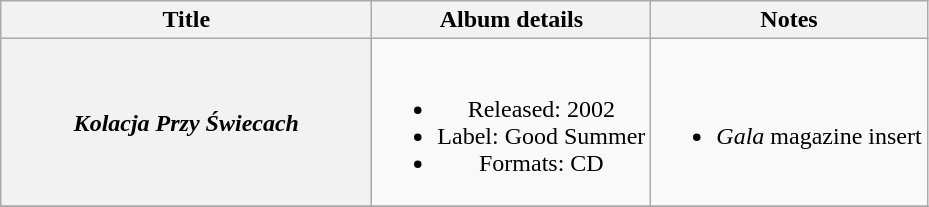<table class="wikitable plainrowheaders" style="text-align:center;">
<tr>
<th scope="col" style="width:15em;">Title</th>
<th scope="col">Album details</th>
<th scope="col">Notes</th>
</tr>
<tr>
<th scope="row"><em>Kolacja Przy Świecach</em></th>
<td><br><ul><li>Released: 2002</li><li>Label: Good Summer</li><li>Formats: CD</li></ul></td>
<td><br><ul><li><em>Gala</em> magazine insert</li></ul></td>
</tr>
<tr>
</tr>
</table>
